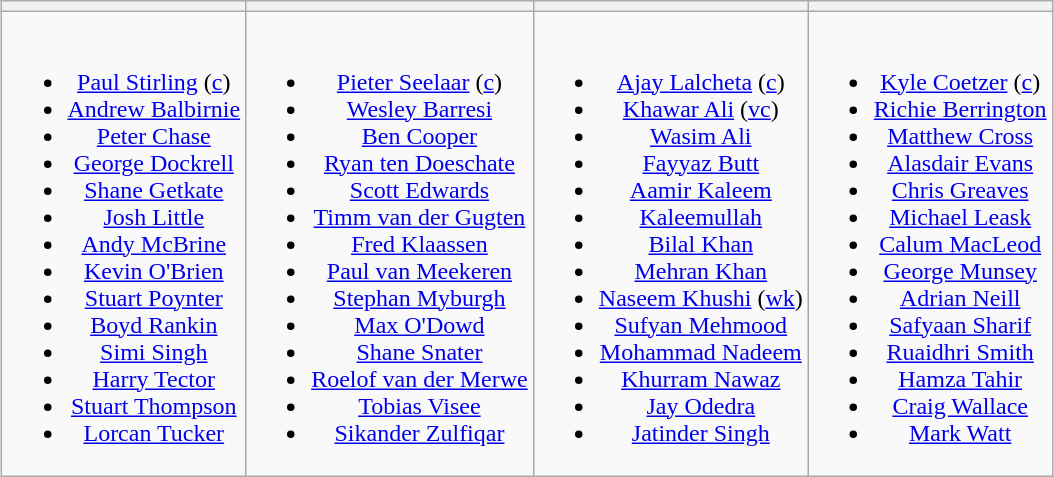<table class="wikitable" style="text-align:center; margin:0 auto">
<tr>
<th></th>
<th></th>
<th></th>
<th></th>
</tr>
<tr style="vertical-align:top">
<td><br><ul><li><a href='#'>Paul Stirling</a> (<a href='#'>c</a>)</li><li><a href='#'>Andrew Balbirnie</a></li><li><a href='#'>Peter Chase</a></li><li><a href='#'>George Dockrell</a></li><li><a href='#'>Shane Getkate</a></li><li><a href='#'>Josh Little</a></li><li><a href='#'>Andy McBrine</a></li><li><a href='#'>Kevin O'Brien</a></li><li><a href='#'>Stuart Poynter</a></li><li><a href='#'>Boyd Rankin</a></li><li><a href='#'>Simi Singh</a></li><li><a href='#'>Harry Tector</a></li><li><a href='#'>Stuart Thompson</a></li><li><a href='#'>Lorcan Tucker</a></li></ul></td>
<td><br><ul><li><a href='#'>Pieter Seelaar</a> (<a href='#'>c</a>)</li><li><a href='#'>Wesley Barresi</a></li><li><a href='#'>Ben Cooper</a></li><li><a href='#'>Ryan ten Doeschate</a></li><li><a href='#'>Scott Edwards</a></li><li><a href='#'>Timm van der Gugten</a></li><li><a href='#'>Fred Klaassen</a></li><li><a href='#'>Paul van Meekeren</a></li><li><a href='#'>Stephan Myburgh</a></li><li><a href='#'>Max O'Dowd</a></li><li><a href='#'>Shane Snater</a></li><li><a href='#'>Roelof van der Merwe</a></li><li><a href='#'>Tobias Visee</a></li><li><a href='#'>Sikander Zulfiqar</a></li></ul></td>
<td><br><ul><li><a href='#'>Ajay Lalcheta</a> (<a href='#'>c</a>)</li><li><a href='#'>Khawar Ali</a> (<a href='#'>vc</a>)</li><li><a href='#'>Wasim Ali</a></li><li><a href='#'>Fayyaz Butt</a></li><li><a href='#'>Aamir Kaleem</a></li><li><a href='#'>Kaleemullah</a></li><li><a href='#'>Bilal Khan</a></li><li><a href='#'>Mehran Khan</a></li><li><a href='#'>Naseem Khushi</a> (<a href='#'>wk</a>)</li><li><a href='#'>Sufyan Mehmood</a></li><li><a href='#'>Mohammad Nadeem</a></li><li><a href='#'>Khurram Nawaz</a></li><li><a href='#'>Jay Odedra</a></li><li><a href='#'>Jatinder Singh</a></li></ul></td>
<td><br><ul><li><a href='#'>Kyle Coetzer</a> (<a href='#'>c</a>)</li><li><a href='#'>Richie Berrington</a></li><li><a href='#'>Matthew Cross</a></li><li><a href='#'>Alasdair Evans</a></li><li><a href='#'>Chris Greaves</a></li><li><a href='#'>Michael Leask</a></li><li><a href='#'>Calum MacLeod</a></li><li><a href='#'>George Munsey</a></li><li><a href='#'>Adrian Neill</a></li><li><a href='#'>Safyaan Sharif</a></li><li><a href='#'>Ruaidhri Smith</a></li><li><a href='#'>Hamza Tahir</a></li><li><a href='#'>Craig Wallace</a></li><li><a href='#'>Mark Watt</a></li></ul></td>
</tr>
</table>
